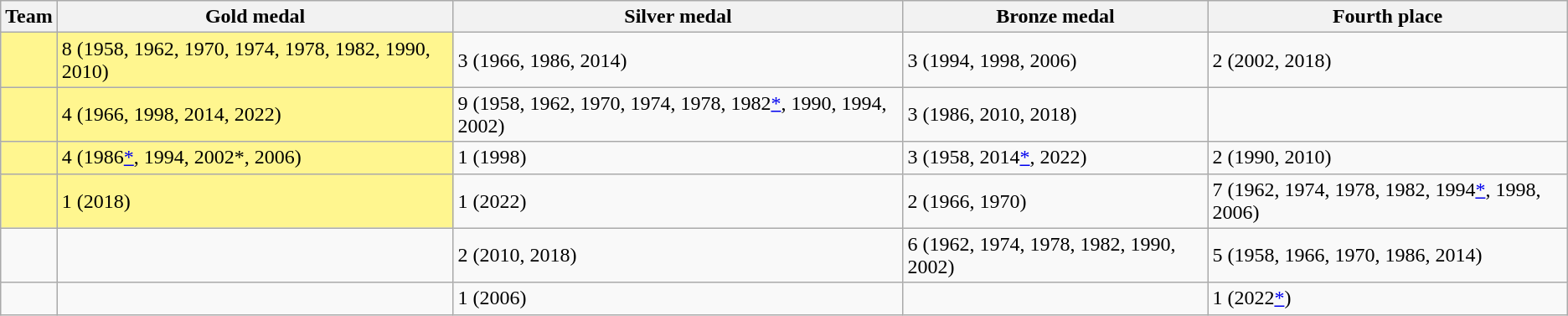<table class="wikitable sortable">
<tr>
<th>Team</th>
<th>Gold medal</th>
<th>Silver medal</th>
<th>Bronze medal</th>
<th>Fourth place</th>
</tr>
<tr>
<td bgcolor=#FFF68F></td>
<td bgcolor=#FFF68F>8 (1958, 1962, 1970, 1974, 1978, 1982, 1990, 2010)</td>
<td>3 (1966, 1986, 2014)</td>
<td>3 (1994, 1998, 2006)</td>
<td>2 (2002, 2018)</td>
</tr>
<tr>
<td bgcolor=#FFF68F></td>
<td bgcolor=#FFF68F>4 (1966, 1998, 2014, 2022)</td>
<td>9 (1958, 1962, 1970, 1974, 1978, 1982<a href='#'>*</a>, 1990, 1994, 2002)</td>
<td>3 (1986, 2010, 2018)</td>
<td></td>
</tr>
<tr>
<td bgcolor=#FFF68F></td>
<td bgcolor=#FFF68F>4 (1986<a href='#'>*</a>, 1994, 2002*, 2006)</td>
<td>1 (1998)</td>
<td>3 (1958, 2014<a href='#'>*</a>, 2022)</td>
<td>2 (1990, 2010)</td>
</tr>
<tr>
<td bgcolor=#FFF68F></td>
<td bgcolor=#FFF68F>1 (2018)</td>
<td>1 (2022)</td>
<td>2 (1966, 1970)</td>
<td>7 (1962, 1974, 1978, 1982, 1994<a href='#'>*</a>, 1998, 2006)</td>
</tr>
<tr>
<td></td>
<td></td>
<td>2 (2010, 2018)</td>
<td>6 (1962, 1974, 1978, 1982, 1990, 2002)</td>
<td>5 (1958, 1966, 1970, 1986, 2014)</td>
</tr>
<tr>
<td></td>
<td></td>
<td>1 (2006)</td>
<td></td>
<td>1 (2022<a href='#'>*</a>)</td>
</tr>
</table>
